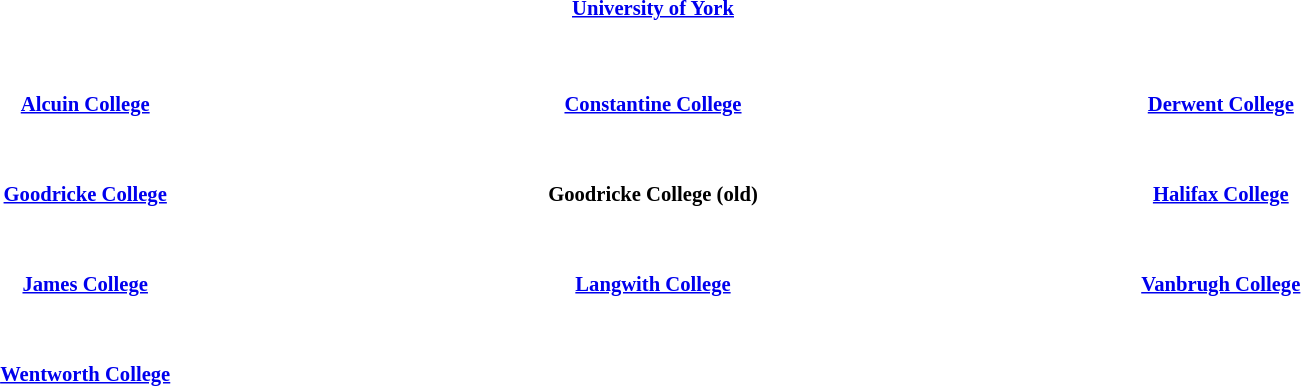<table class="toccolours" style="margin: 0 auto; width:90%; font-size: 0.86em">
<tr>
<th colspan="3"><a href='#'>University of York</a></th>
</tr>
<tr>
<td style="width: 33%;"></td>
<td style="width: 33%;"><br></td>
<td style="width: 33%;"></td>
</tr>
<tr>
<td style="width: 33%;"></td>
</tr>
<tr>
<td> </td>
</tr>
<tr>
<th><a href='#'>Alcuin College</a></th>
<th><a href='#'>Constantine College</a></th>
<th><a href='#'>Derwent College</a></th>
</tr>
<tr>
<td><br>

</td>
<td><br>

</td>
<td><br>

</td>
</tr>
<tr>
<td> </td>
</tr>
<tr>
<th><a href='#'>Goodricke College</a></th>
<th>Goodricke College (old)</th>
<th><a href='#'>Halifax College</a></th>
</tr>
<tr>
<td><br>

</td>
<td><br>

</td>
<td><br>

</td>
</tr>
<tr>
<td> </td>
</tr>
<tr>
<th><a href='#'>James College</a></th>
<th><a href='#'>Langwith College</a></th>
<th><a href='#'>Vanbrugh College</a></th>
</tr>
<tr>
<td><br>

</td>
<td><br>

</td>
<td><br>

</td>
</tr>
<tr>
<td> </td>
</tr>
<tr>
<th><a href='#'>Wentworth College</a></th>
</tr>
<tr>
<td><br>
 
</td>
</tr>
</table>
